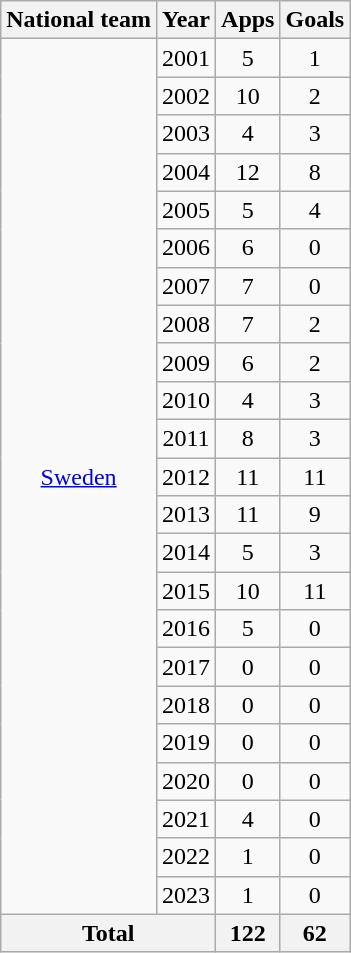<table class="wikitable" style="text-align:center">
<tr>
<th>National team</th>
<th>Year</th>
<th>Apps</th>
<th>Goals</th>
</tr>
<tr>
<td rowspan="23"><a href='#'>Sweden</a></td>
<td>2001</td>
<td>5</td>
<td>1</td>
</tr>
<tr>
<td>2002</td>
<td>10</td>
<td>2</td>
</tr>
<tr>
<td>2003</td>
<td>4</td>
<td>3</td>
</tr>
<tr>
<td>2004</td>
<td>12</td>
<td>8</td>
</tr>
<tr>
<td>2005</td>
<td>5</td>
<td>4</td>
</tr>
<tr>
<td>2006</td>
<td>6</td>
<td>0</td>
</tr>
<tr>
<td>2007</td>
<td>7</td>
<td>0</td>
</tr>
<tr>
<td>2008</td>
<td>7</td>
<td>2</td>
</tr>
<tr>
<td>2009</td>
<td>6</td>
<td>2</td>
</tr>
<tr>
<td>2010</td>
<td>4</td>
<td>3</td>
</tr>
<tr>
<td>2011</td>
<td>8</td>
<td>3</td>
</tr>
<tr>
<td>2012</td>
<td>11</td>
<td>11</td>
</tr>
<tr>
<td>2013</td>
<td>11</td>
<td>9</td>
</tr>
<tr>
<td>2014</td>
<td>5</td>
<td>3</td>
</tr>
<tr>
<td>2015</td>
<td>10</td>
<td>11</td>
</tr>
<tr>
<td>2016</td>
<td>5</td>
<td>0</td>
</tr>
<tr>
<td>2017</td>
<td>0</td>
<td>0</td>
</tr>
<tr>
<td>2018</td>
<td>0</td>
<td>0</td>
</tr>
<tr>
<td>2019</td>
<td>0</td>
<td>0</td>
</tr>
<tr>
<td>2020</td>
<td>0</td>
<td>0</td>
</tr>
<tr>
<td>2021</td>
<td>4</td>
<td>0</td>
</tr>
<tr>
<td>2022</td>
<td>1</td>
<td>0</td>
</tr>
<tr>
<td>2023</td>
<td>1</td>
<td>0</td>
</tr>
<tr>
<th colspan=2>Total</th>
<th>122</th>
<th>62</th>
</tr>
</table>
